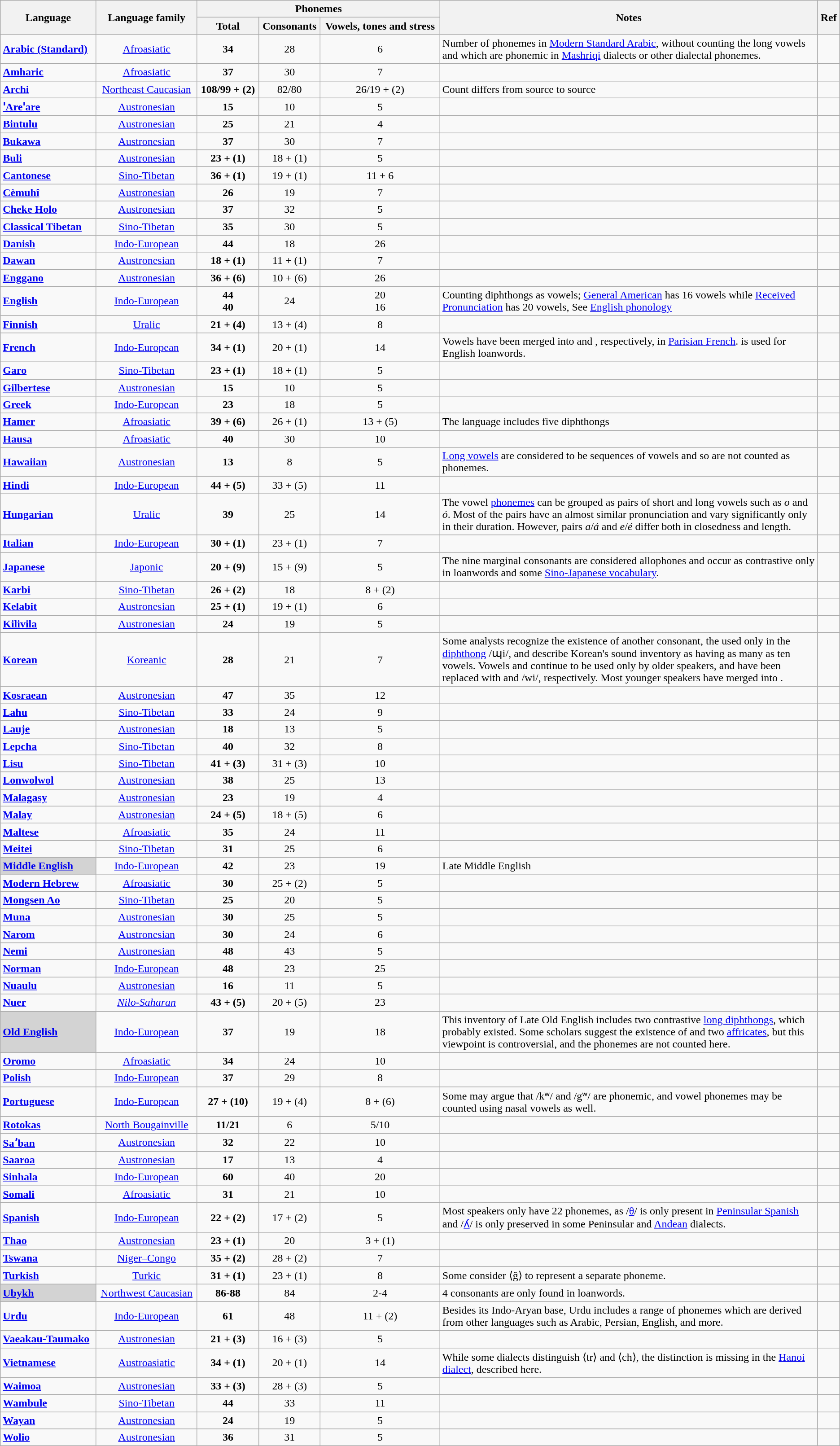<table class="wikitable sortable sticky-header-multi" style="text-align: center;">
<tr>
<th rowspan="2">Language</th>
<th rowspan="2">Language family</th>
<th colspan="3">Phonemes</th>
<th rowspan="2" class="unsortable" style="width: 45%;">Notes</th>
<th rowspan="2" class="unsortable">Ref</th>
</tr>
<tr>
<th>Total</th>
<th>Consonants</th>
<th>Vowels, tones and stress</th>
</tr>
<tr>
<td style="text-align: left;"><strong><a href='#'>Arabic (Standard)</a></strong></td>
<td><a href='#'>Afroasiatic</a></td>
<td><strong>34</strong></td>
<td>28</td>
<td>6</td>
<td style="text-align: left;">Number of phonemes in <a href='#'>Modern Standard Arabic</a>, without counting the long vowels  and  which are phonemic in <a href='#'>Mashriqi</a> dialects or other dialectal phonemes.</td>
<td></td>
</tr>
<tr>
<td style="text-align: left;"><strong><a href='#'>Amharic</a></strong></td>
<td><a href='#'>Afroasiatic</a></td>
<td><strong>37</strong></td>
<td>30</td>
<td>7</td>
<td></td>
<td></td>
</tr>
<tr>
<td style="text-align: left;"><strong><a href='#'>Archi</a></strong></td>
<td><a href='#'>Northeast Caucasian</a></td>
<td><strong>108/99 + (2)</strong></td>
<td>82/80</td>
<td>26/19 + (2)</td>
<td style="text-align: left;">Count differs from source to source</td>
<td></td>
</tr>
<tr>
<td style="text-align: left;"><strong><a href='#'>ꞌAreꞌare</a></strong></td>
<td><a href='#'>Austronesian</a></td>
<td><strong>15</strong></td>
<td>10</td>
<td>5</td>
<td></td>
<td></td>
</tr>
<tr>
<td style="text-align: left;"><strong><a href='#'>Bintulu</a></strong></td>
<td><a href='#'>Austronesian</a></td>
<td><strong>25</strong></td>
<td>21</td>
<td>4</td>
<td></td>
<td></td>
</tr>
<tr>
<td style="text-align: left;"><strong><a href='#'>Bukawa</a></strong></td>
<td><a href='#'>Austronesian</a></td>
<td><strong>37</strong></td>
<td>30</td>
<td>7</td>
<td></td>
<td></td>
</tr>
<tr>
<td style="text-align: left;"><strong><a href='#'>Buli</a></strong></td>
<td><a href='#'>Austronesian</a></td>
<td><strong>23 + (1)</strong></td>
<td>18 + (1)</td>
<td>5</td>
<td></td>
<td></td>
</tr>
<tr>
<td style="text-align: left;"><strong><a href='#'>Cantonese</a></strong></td>
<td><a href='#'>Sino-Tibetan</a></td>
<td><strong>36 + (1)</strong></td>
<td>19 + (1)</td>
<td>11 + 6</td>
<td></td>
<td></td>
</tr>
<tr>
<td style="text-align: left;"><strong><a href='#'>Cèmuhî</a></strong></td>
<td><a href='#'>Austronesian</a></td>
<td><strong>26</strong></td>
<td>19</td>
<td>7</td>
<td></td>
<td></td>
</tr>
<tr>
<td style="text-align: left;"><strong><a href='#'>Cheke Holo</a></strong></td>
<td><a href='#'>Austronesian</a></td>
<td><strong>37</strong></td>
<td>32</td>
<td>5</td>
<td></td>
<td></td>
</tr>
<tr>
<td style="text-align: left;"><strong><a href='#'>Classical Tibetan</a></strong></td>
<td><a href='#'>Sino-Tibetan</a></td>
<td><strong>35</strong></td>
<td>30</td>
<td>5</td>
<td></td>
<td></td>
</tr>
<tr>
<td style="text-align: left;"><strong><a href='#'>Danish</a></strong></td>
<td><a href='#'>Indo-European</a></td>
<td><strong>44</strong></td>
<td>18</td>
<td>26</td>
<td></td>
<td></td>
</tr>
<tr>
<td style="text-align: left;"><strong><a href='#'>Dawan</a></strong></td>
<td><a href='#'>Austronesian</a></td>
<td><strong>18 + (1)</strong></td>
<td>11 + (1)</td>
<td>7</td>
<td></td>
<td></td>
</tr>
<tr>
<td style="text-align: left;"><strong><a href='#'>Enggano</a></strong></td>
<td><a href='#'>Austronesian</a></td>
<td><strong>36 + (6)</strong></td>
<td>10 + (6)</td>
<td>26</td>
<td></td>
<td></td>
</tr>
<tr>
<td style="text-align: left;"><strong><a href='#'>English</a></strong></td>
<td><a href='#'>Indo-European</a></td>
<td><strong>44</strong><br><strong>40</strong></td>
<td>24</td>
<td>20<br>16</td>
<td style="text-align: left;">Counting diphthongs as vowels; <a href='#'>General American</a> has 16 vowels while <a href='#'>Received Pronunciation</a> has 20 vowels, See <a href='#'>English phonology</a></td>
<td></td>
</tr>
<tr>
<td style="text-align: left;"><strong><a href='#'>Finnish</a></strong></td>
<td><a href='#'>Uralic</a></td>
<td><strong>21 + (4)</strong></td>
<td>13 + (4)</td>
<td>8</td>
<td></td>
<td></td>
</tr>
<tr>
<td style="text-align: left;"><strong><a href='#'>French</a></strong></td>
<td><a href='#'>Indo-European</a></td>
<td><strong>34 + (1)</strong></td>
<td>20 + (1)</td>
<td>14</td>
<td style="text-align: left;">Vowels have been merged into  and , respectively, in <a href='#'>Parisian French</a>.  is used for English loanwords.</td>
<td></td>
</tr>
<tr>
<td style="text-align: left;"><strong><a href='#'>Garo</a></strong></td>
<td><a href='#'>Sino-Tibetan</a></td>
<td><strong>23 + (1)</strong></td>
<td>18 + (1)</td>
<td>5</td>
<td></td>
<td></td>
</tr>
<tr>
<td style="text-align: left;"><strong><a href='#'>Gilbertese</a></strong></td>
<td><a href='#'>Austronesian</a></td>
<td><strong>15</strong></td>
<td>10</td>
<td>5</td>
<td></td>
<td></td>
</tr>
<tr>
<td style="text-align: left;"><strong><a href='#'>Greek</a></strong></td>
<td><a href='#'>Indo-European</a></td>
<td><strong>23</strong></td>
<td>18</td>
<td>5</td>
<td></td>
<td></td>
</tr>
<tr>
<td style="text-align: left;"><strong><a href='#'>Hamer</a></strong></td>
<td><a href='#'>Afroasiatic</a></td>
<td><strong>39 + (6)</strong></td>
<td>26 + (1)</td>
<td>13 + (5)</td>
<td style="text-align: left;">The language includes five diphthongs</td>
<td></td>
</tr>
<tr>
<td style="text-align: left;"><a href='#'><strong>Hausa</strong></a></td>
<td><a href='#'>Afroasiatic</a></td>
<td><strong>40</strong></td>
<td>30</td>
<td>10</td>
<td></td>
<td></td>
</tr>
<tr>
<td style="text-align: left;"><strong><a href='#'>Hawaiian</a></strong></td>
<td><a href='#'>Austronesian</a></td>
<td><strong>13</strong></td>
<td>8</td>
<td>5</td>
<td style="text-align: left;"><a href='#'>Long vowels</a> are considered to be sequences of vowels and so are not counted as phonemes.</td>
<td></td>
</tr>
<tr>
<td style="text-align: left;"><strong><a href='#'>Hindi</a></strong></td>
<td><a href='#'>Indo-European</a></td>
<td><strong>44 + (5)</strong></td>
<td>33 + (5)</td>
<td>11</td>
<td></td>
<td></td>
</tr>
<tr>
<td style="text-align: left;"><strong><a href='#'>Hungarian</a></strong></td>
<td><a href='#'>Uralic</a></td>
<td><strong>39</strong></td>
<td>25</td>
<td>14</td>
<td style="text-align: left;">The vowel <a href='#'>phonemes</a> can be grouped as pairs of short and long vowels such as <em>o</em> and <em>ó</em>. Most of the pairs have an almost similar pronunciation and vary significantly only in their duration. However, pairs <em>a</em>/<em>á</em> and <em>e</em>/<em>é</em> differ both in closedness and length.</td>
<td></td>
</tr>
<tr>
<td style="text-align: left;"><strong><a href='#'>Italian</a></strong></td>
<td><a href='#'>Indo-European</a></td>
<td><strong>30 + (1)</strong></td>
<td>23 + (1)</td>
<td>7</td>
<td></td>
<td></td>
</tr>
<tr>
<td style="text-align: left;"><strong><a href='#'>Japanese</a></strong></td>
<td><a href='#'>Japonic</a></td>
<td><strong>20 + (9)</strong></td>
<td>15 + (9)</td>
<td>5</td>
<td style="text-align: left;">The nine marginal consonants are considered allophones and occur as contrastive only in loanwords and some <a href='#'>Sino-Japanese vocabulary</a>.</td>
<td></td>
</tr>
<tr>
<td style="text-align: left;"><strong><a href='#'>Karbi</a></strong></td>
<td><a href='#'>Sino-Tibetan</a></td>
<td><strong>26 + (2)</strong></td>
<td>18</td>
<td>8 + (2)</td>
<td></td>
<td></td>
</tr>
<tr>
<td style="text-align: left;"><strong><a href='#'>Kelabit</a></strong></td>
<td><a href='#'>Austronesian</a></td>
<td><strong>25 + (1)</strong></td>
<td>19 + (1)</td>
<td>6</td>
<td></td>
<td></td>
</tr>
<tr>
<td style="text-align: left;"><strong><a href='#'>Kilivila</a></strong></td>
<td><a href='#'>Austronesian</a></td>
<td><strong>24</strong></td>
<td>19</td>
<td>5</td>
<td></td>
<td></td>
</tr>
<tr>
<td style="text-align: left;"><strong><a href='#'>Korean</a></strong></td>
<td><a href='#'>Koreanic</a></td>
<td><strong>28</strong></td>
<td>21</td>
<td>7</td>
<td style="text-align: left;">Some analysts recognize the existence of another consonant, the  used only in the <a href='#'>diphthong</a> /ɰi/, and describe Korean's sound inventory as having as many as ten vowels. Vowels  and  continue to be used only by older speakers, and have been replaced with  and /wi/, respectively. Most younger speakers have merged  into .</td>
<td></td>
</tr>
<tr>
<td style="text-align: left;"><strong><a href='#'>Kosraean</a></strong></td>
<td><a href='#'>Austronesian</a></td>
<td><strong>47</strong></td>
<td>35</td>
<td>12</td>
<td></td>
<td></td>
</tr>
<tr>
<td style="text-align: left;"><strong><a href='#'>Lahu</a></strong></td>
<td><a href='#'>Sino-Tibetan</a></td>
<td><strong>33</strong></td>
<td>24</td>
<td>9</td>
<td></td>
<td></td>
</tr>
<tr>
<td style="text-align: left;"><strong><a href='#'>Lauje</a></strong></td>
<td><a href='#'>Austronesian</a></td>
<td><strong>18</strong></td>
<td>13</td>
<td>5</td>
<td></td>
<td></td>
</tr>
<tr>
<td style="text-align: left;"><strong><a href='#'>Lepcha</a></strong></td>
<td><a href='#'>Sino-Tibetan</a></td>
<td><strong>40</strong></td>
<td>32</td>
<td>8</td>
<td></td>
<td></td>
</tr>
<tr>
<td style="text-align: left;"><strong><a href='#'>Lisu</a></strong></td>
<td><a href='#'>Sino-Tibetan</a></td>
<td><strong>41 + (3)</strong></td>
<td>31 + (3)</td>
<td>10</td>
<td></td>
<td></td>
</tr>
<tr>
<td style="text-align: left;"><strong><a href='#'>Lonwolwol</a></strong></td>
<td><a href='#'>Austronesian</a></td>
<td><strong>38</strong></td>
<td>25</td>
<td>13</td>
<td></td>
<td></td>
</tr>
<tr>
<td style="text-align: left;"><strong><a href='#'>Malagasy</a></strong></td>
<td><a href='#'>Austronesian</a></td>
<td><strong>23</strong></td>
<td>19</td>
<td>4</td>
<td></td>
<td></td>
</tr>
<tr>
<td style="text-align: left;"><strong><a href='#'>Malay</a></strong></td>
<td><a href='#'>Austronesian</a></td>
<td><strong>24 + (5)</strong></td>
<td>18 + (5)</td>
<td>6</td>
<td></td>
<td></td>
</tr>
<tr>
<td style="text-align: left;"><strong><a href='#'>Maltese</a></strong></td>
<td><a href='#'>Afroasiatic</a></td>
<td><strong>35</strong></td>
<td>24</td>
<td>11</td>
<td></td>
<td></td>
</tr>
<tr>
<td style="text-align: left;"><strong><a href='#'>Meitei</a></strong></td>
<td><a href='#'>Sino-Tibetan</a></td>
<td><strong>31</strong></td>
<td>25</td>
<td>6</td>
<td></td>
<td></td>
</tr>
<tr>
<td style="text-align: left; background: lightgray"><strong><a href='#'>Middle English</a></strong></td>
<td><a href='#'>Indo-European</a></td>
<td><strong>42</strong></td>
<td>23</td>
<td>19</td>
<td style="text-align: left;">Late Middle English</td>
<td></td>
</tr>
<tr>
<td style="text-align: left;"><strong><a href='#'>Modern Hebrew</a></strong></td>
<td><a href='#'>Afroasiatic</a></td>
<td><strong>30</strong></td>
<td>25 + (2)</td>
<td>5</td>
<td></td>
<td></td>
</tr>
<tr>
<td style="text-align: left;"><strong><a href='#'>Mongsen Ao</a></strong></td>
<td><a href='#'>Sino-Tibetan</a></td>
<td><strong>25</strong></td>
<td>20</td>
<td>5</td>
<td></td>
<td></td>
</tr>
<tr>
<td style="text-align: left;"><strong><a href='#'>Muna</a></strong></td>
<td><a href='#'>Austronesian</a></td>
<td><strong>30</strong></td>
<td>25</td>
<td>5</td>
<td></td>
<td></td>
</tr>
<tr>
<td style="text-align: left;"><strong><a href='#'>Narom</a></strong></td>
<td><a href='#'>Austronesian</a></td>
<td><strong>30</strong></td>
<td>24</td>
<td>6</td>
<td></td>
<td></td>
</tr>
<tr>
<td style="text-align: left;"><strong><a href='#'>Nemi</a></strong></td>
<td><a href='#'>Austronesian</a></td>
<td><strong>48</strong></td>
<td>43</td>
<td>5</td>
<td></td>
<td></td>
</tr>
<tr>
<td style="text-align: left;"><strong><a href='#'>Norman</a></strong></td>
<td><a href='#'>Indo-European</a></td>
<td><strong>48</strong></td>
<td>23</td>
<td>25</td>
<td></td>
<td></td>
</tr>
<tr>
<td style="text-align: left;"><strong><a href='#'>Nuaulu</a></strong></td>
<td><a href='#'>Austronesian</a></td>
<td><strong>16</strong></td>
<td>11</td>
<td>5</td>
<td></td>
<td></td>
</tr>
<tr>
<td style="text-align: left;"><strong><a href='#'>Nuer</a></strong></td>
<td><em><a href='#'>Nilo-Saharan</a></em></td>
<td><strong>43 + (5)</strong></td>
<td>20 + (5)</td>
<td>23</td>
<td></td>
<td></td>
</tr>
<tr>
<td style="text-align: left; background: lightgray;"><strong><a href='#'>Old English</a></strong></td>
<td><a href='#'>Indo-European</a></td>
<td><strong>37</strong></td>
<td>19</td>
<td>18</td>
<td style="text-align: left;">This inventory of Late Old English includes two contrastive <a href='#'>long diphthongs</a>, which probably existed. Some scholars suggest the existence of  and two <a href='#'>affricates</a>, but this viewpoint is controversial, and the phonemes are not counted here.</td>
<td></td>
</tr>
<tr>
<td style="text-align: left;"><a href='#'><strong>Oromo</strong></a></td>
<td><a href='#'>Afroasiatic</a></td>
<td><strong>34</strong></td>
<td>24</td>
<td>10</td>
<td></td>
<td></td>
</tr>
<tr>
<td style="text-align: left;"><strong><a href='#'>Polish</a></strong></td>
<td><a href='#'>Indo-European</a></td>
<td><strong>37</strong></td>
<td>29</td>
<td>8</td>
<td></td>
<td></td>
</tr>
<tr>
<td style="text-align: left;"><a href='#'><strong>Portuguese</strong></a></td>
<td><a href='#'>Indo-European</a></td>
<td><strong>27 + (10)</strong></td>
<td>19 + (4)</td>
<td>8 + (6)</td>
<td style="text-align: left;">Some may argue that /kʷ/ and /gʷ/ are phonemic, and vowel phonemes may be counted using nasal vowels as well.</td>
<td></td>
</tr>
<tr>
<td style="text-align: left;"><a href='#'><strong>Rotokas</strong></a></td>
<td><a href='#'>North Bougainville</a></td>
<td><strong>11/21</strong></td>
<td>6</td>
<td>5/10</td>
<td></td>
<td></td>
</tr>
<tr>
<td style="text-align: left;"><strong><a href='#'>Saʼban</a></strong></td>
<td><a href='#'>Austronesian</a></td>
<td><strong>32</strong></td>
<td>22</td>
<td>10</td>
<td></td>
<td></td>
</tr>
<tr>
<td style="text-align: left;"><strong><a href='#'>Saaroa</a></strong></td>
<td><a href='#'>Austronesian</a></td>
<td><strong>17</strong></td>
<td>13</td>
<td>4</td>
<td></td>
<td></td>
</tr>
<tr>
<td style="text-align: left;"><strong><a href='#'>Sinhala</a></strong></td>
<td><a href='#'>Indo-European</a></td>
<td><strong>60</strong></td>
<td>40</td>
<td>20</td>
<td></td>
<td></td>
</tr>
<tr>
<td style="text-align: left;"><a href='#'><strong>Somali</strong></a></td>
<td><a href='#'>Afroasiatic</a></td>
<td><strong>31</strong></td>
<td>21</td>
<td>10</td>
<td></td>
<td></td>
</tr>
<tr>
<td style="text-align: left;"><strong><a href='#'>Spanish</a></strong></td>
<td><a href='#'>Indo-European</a></td>
<td><strong>22 + (2)</strong></td>
<td>17 + (2)</td>
<td>5</td>
<td style="text-align: left;">Most speakers only have 22 phonemes, as /<a href='#'>θ</a>/ is only present in <a href='#'>Peninsular Spanish</a> and /<a href='#'>ʎ</a>/ is only preserved in some Peninsular and <a href='#'>Andean</a> dialects.</td>
<td></td>
</tr>
<tr>
<td style="text-align: left;"><strong><a href='#'>Thao</a></strong></td>
<td><a href='#'>Austronesian</a></td>
<td><strong>23 + (1)</strong></td>
<td>20</td>
<td>3 + (1)</td>
<td></td>
<td></td>
</tr>
<tr>
<td style="text-align: left;"><strong><a href='#'>Tswana</a></strong></td>
<td><a href='#'>Niger–Congo</a></td>
<td><strong>35 + (2)</strong></td>
<td>28 + (2)</td>
<td>7</td>
<td></td>
<td></td>
</tr>
<tr>
<td style="text-align: left;"><strong><a href='#'>Turkish</a></strong></td>
<td><a href='#'>Turkic</a></td>
<td><strong>31 + (1)</strong></td>
<td>23 + (1)</td>
<td>8</td>
<td style="text-align: left;">Some consider ⟨ğ⟩ to represent a separate phoneme.</td>
<td></td>
</tr>
<tr>
<td style="text-align: left;  background: lightgray;"><a href='#'><strong>Ubykh</strong></a></td>
<td><a href='#'>Northwest Caucasian</a></td>
<td><strong>86-88</strong></td>
<td>84</td>
<td>2-4</td>
<td style="text-align: left;">4 consonants are only found in loanwords.</td>
<td></td>
</tr>
<tr>
<td style="text-align: left;"><strong><a href='#'>Urdu</a></strong></td>
<td><a href='#'>Indo-European</a></td>
<td><strong>61</strong></td>
<td>48</td>
<td>11 + (2)</td>
<td style="text-align: left;">Besides its Indo-Aryan base, Urdu includes a range of phonemes which are derived from other languages such as Arabic, Persian, English, and more.</td>
<td></td>
</tr>
<tr>
<td style="text-align: left;"><strong><a href='#'>Vaeakau-Taumako</a></strong></td>
<td><a href='#'>Austronesian</a></td>
<td><strong>21 + (3)</strong></td>
<td>16 + (3)</td>
<td>5</td>
<td></td>
<td></td>
</tr>
<tr>
<td style="text-align: left;"><strong><a href='#'>Vietnamese</a></strong></td>
<td><a href='#'>Austroasiatic</a></td>
<td><strong>34 + (1)</strong></td>
<td>20 + (1)</td>
<td>14</td>
<td style="text-align: left;">While some dialects distinguish ⟨tr⟩ and ⟨ch⟩, the distinction is missing in the <a href='#'>Hanoi dialect</a>, described here.</td>
<td></td>
</tr>
<tr>
<td style="text-align: left;"><strong><a href='#'>Waimoa</a></strong></td>
<td><a href='#'>Austronesian</a></td>
<td><strong>33 + (3)</strong></td>
<td>28 + (3)</td>
<td>5</td>
<td></td>
<td></td>
</tr>
<tr>
<td style="text-align: left;"><strong><a href='#'>Wambule</a></strong></td>
<td><a href='#'>Sino-Tibetan</a></td>
<td><strong>44</strong></td>
<td>33</td>
<td>11</td>
<td></td>
<td></td>
</tr>
<tr>
<td style="text-align: left;"><strong><a href='#'>Wayan</a></strong></td>
<td><a href='#'>Austronesian</a></td>
<td><strong>24</strong></td>
<td>19</td>
<td>5</td>
<td></td>
<td></td>
</tr>
<tr>
<td style="text-align: left;"><strong><a href='#'>Wolio</a></strong></td>
<td><a href='#'>Austronesian</a></td>
<td><strong>36</strong></td>
<td>31</td>
<td>5</td>
<td></td>
<td></td>
</tr>
</table>
